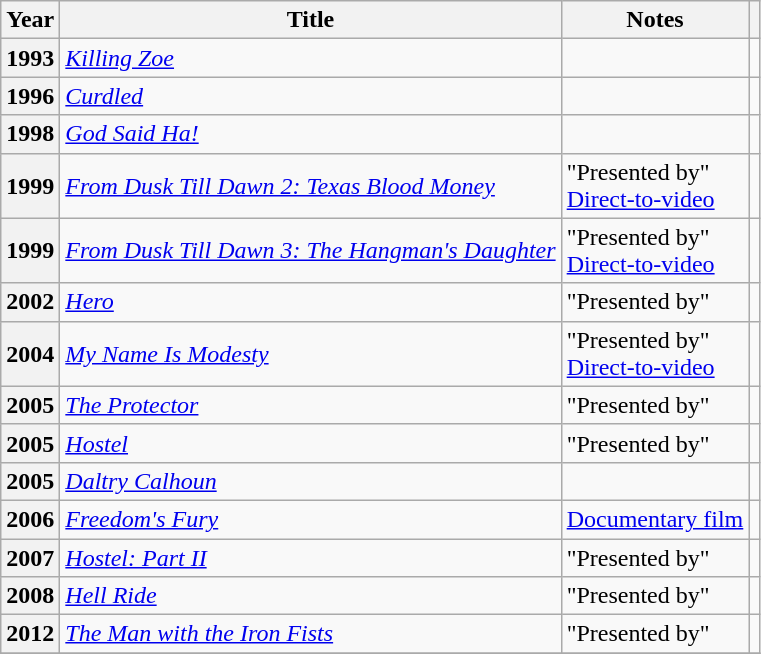<table class="wikitable plainrowheaders sortable" style="margin-right: 0;">
<tr>
<th scope="col">Year</th>
<th scope="col">Title</th>
<th scope="col" class=unsortable>Notes</th>
<th scope="col" class=unsortable></th>
</tr>
<tr>
<th scope="row">1993</th>
<td><em><a href='#'>Killing Zoe</a></em></td>
<td></td>
<td style="text-align: center;"></td>
</tr>
<tr>
<th scope="row">1996</th>
<td><em><a href='#'>Curdled</a></em></td>
<td></td>
<td style="text-align: center;"></td>
</tr>
<tr>
<th scope="row">1998</th>
<td><em><a href='#'>God Said Ha!</a></em></td>
<td></td>
<td style="text-align: center;"></td>
</tr>
<tr>
<th scope="row">1999</th>
<td><em><a href='#'>From Dusk Till Dawn 2: Texas Blood Money</a></em></td>
<td>"Presented by"<br><a href='#'>Direct-to-video</a></td>
<td style="text-align: center;"></td>
</tr>
<tr>
<th scope="row">1999</th>
<td><em><a href='#'>From Dusk Till Dawn 3: The Hangman's Daughter</a></em></td>
<td>"Presented by"<br><a href='#'>Direct-to-video</a></td>
<td style="text-align: center;"></td>
</tr>
<tr>
<th scope="row">2002</th>
<td><em><a href='#'>Hero</a></em></td>
<td>"Presented by"</td>
<td style="text-align: center;"></td>
</tr>
<tr>
<th scope="row">2004</th>
<td><em><a href='#'>My Name Is Modesty</a></em></td>
<td>"Presented by"<br><a href='#'>Direct-to-video</a></td>
<td style="text-align: center;"></td>
</tr>
<tr>
<th scope="row">2005</th>
<td><em><a href='#'>The Protector</a></em></td>
<td>"Presented by"</td>
<td style="text-align: center;"></td>
</tr>
<tr>
<th scope="row">2005</th>
<td><em><a href='#'>Hostel</a></em></td>
<td>"Presented by"</td>
<td style="text-align: center;"></td>
</tr>
<tr>
<th scope="row">2005</th>
<td><em><a href='#'>Daltry Calhoun</a></em></td>
<td></td>
<td style="text-align: center;"></td>
</tr>
<tr>
<th scope="row">2006</th>
<td><em><a href='#'>Freedom's Fury</a></em></td>
<td><a href='#'>Documentary film</a></td>
<td style="text-align: center;"></td>
</tr>
<tr>
<th scope="row">2007</th>
<td><em><a href='#'>Hostel: Part II</a></em></td>
<td>"Presented by"</td>
<td style="text-align: center;"></td>
</tr>
<tr>
<th scope="row">2008</th>
<td><em><a href='#'>Hell Ride</a></em></td>
<td>"Presented by"</td>
<td style="text-align: center;"></td>
</tr>
<tr>
<th scope="row">2012</th>
<td><em><a href='#'>The Man with the Iron Fists</a></em></td>
<td>"Presented by"</td>
<td style="text-align: center;"></td>
</tr>
<tr>
</tr>
</table>
